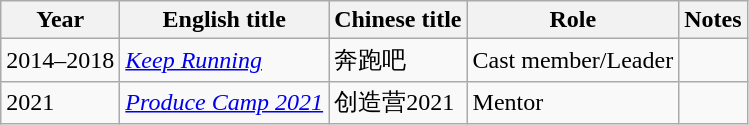<table class="wikitable sortable">
<tr>
<th>Year</th>
<th>English title</th>
<th>Chinese title</th>
<th>Role</th>
<th>Notes</th>
</tr>
<tr>
<td>2014–2018</td>
<td><em><a href='#'>Keep Running</a></em></td>
<td>奔跑吧</td>
<td>Cast member/Leader</td>
<td></td>
</tr>
<tr>
<td>2021</td>
<td><em><a href='#'>Produce Camp 2021</a></em></td>
<td>创造营2021</td>
<td>Mentor</td>
<td></td>
</tr>
</table>
